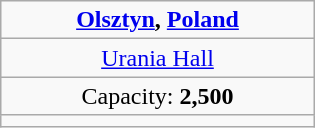<table class=wikitable style=text-align:center width=210>
<tr>
<td><strong> <a href='#'>Olsztyn</a>, <a href='#'>Poland</a></strong></td>
</tr>
<tr>
<td><a href='#'>Urania Hall</a></td>
</tr>
<tr>
<td>Capacity: <strong>2,500</strong></td>
</tr>
<tr>
<td></td>
</tr>
</table>
